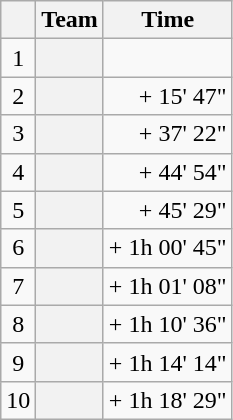<table class="wikitable plainrowheaders">
<tr>
<th></th>
<th>Team</th>
<th>Time</th>
</tr>
<tr>
<td style="text-align:center;">1</td>
<th scope="row"></th>
<td align=right><strong></strong></td>
</tr>
<tr>
<td style="text-align:center;">2</td>
<th scope="row"></th>
<td align=right>+ 15' 47"</td>
</tr>
<tr>
<td style="text-align:center;">3</td>
<th scope="row"></th>
<td align=right>+ 37' 22"</td>
</tr>
<tr>
<td style="text-align:center;">4</td>
<th scope="row"></th>
<td align=right>+ 44' 54"</td>
</tr>
<tr>
<td style="text-align:center;">5</td>
<th scope="row"></th>
<td align=right>+ 45' 29"</td>
</tr>
<tr>
<td style="text-align:center;">6</td>
<th scope="row"></th>
<td align=right>+ 1h 00' 45"</td>
</tr>
<tr>
<td style="text-align:center;">7</td>
<th scope="row"></th>
<td align=right>+ 1h 01' 08"</td>
</tr>
<tr>
<td style="text-align:center;">8</td>
<th scope="row"></th>
<td align=right>+ 1h 10' 36"</td>
</tr>
<tr>
<td style="text-align:center;">9</td>
<th scope="row"></th>
<td align=right>+ 1h 14' 14"</td>
</tr>
<tr>
<td style="text-align:center;">10</td>
<th scope="row"></th>
<td align=right>+ 1h 18' 29"</td>
</tr>
</table>
